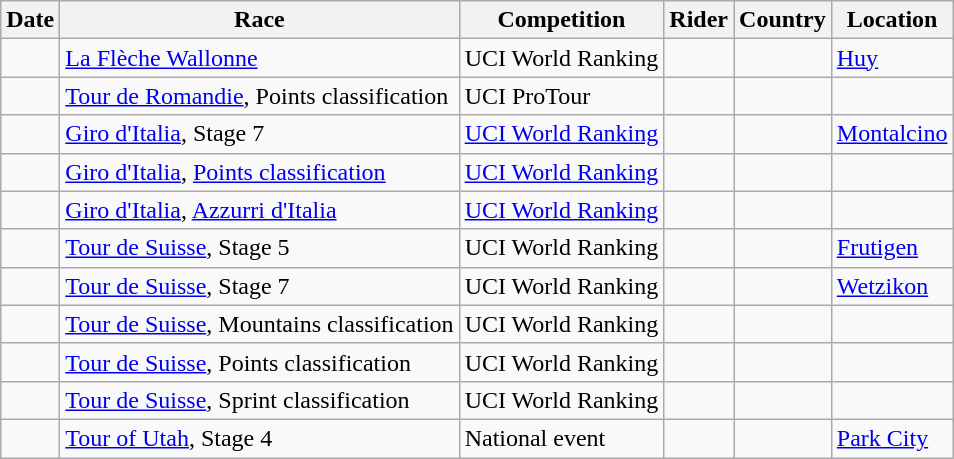<table class="wikitable sortable">
<tr>
<th>Date</th>
<th>Race</th>
<th>Competition</th>
<th>Rider</th>
<th>Country</th>
<th>Location</th>
</tr>
<tr>
<td></td>
<td><a href='#'>La Flèche Wallonne</a></td>
<td>UCI World Ranking</td>
<td></td>
<td></td>
<td><a href='#'>Huy</a></td>
</tr>
<tr>
<td></td>
<td><a href='#'>Tour de Romandie</a>, Points classification</td>
<td>UCI ProTour</td>
<td></td>
<td></td>
<td></td>
</tr>
<tr>
<td></td>
<td><a href='#'>Giro d'Italia</a>, Stage 7</td>
<td><a href='#'>UCI World Ranking</a></td>
<td></td>
<td></td>
<td><a href='#'>Montalcino</a></td>
</tr>
<tr>
<td></td>
<td><a href='#'>Giro d'Italia</a>, <a href='#'>Points classification</a></td>
<td><a href='#'>UCI World Ranking</a></td>
<td></td>
<td></td>
<td></td>
</tr>
<tr>
<td></td>
<td><a href='#'>Giro d'Italia</a>, <a href='#'>Azzurri d'Italia</a></td>
<td><a href='#'>UCI World Ranking</a></td>
<td></td>
<td></td>
<td></td>
</tr>
<tr>
<td></td>
<td><a href='#'>Tour de Suisse</a>, Stage 5</td>
<td>UCI World Ranking</td>
<td></td>
<td></td>
<td><a href='#'>Frutigen</a></td>
</tr>
<tr>
<td></td>
<td><a href='#'>Tour de Suisse</a>, Stage 7</td>
<td>UCI World Ranking</td>
<td></td>
<td></td>
<td><a href='#'>Wetzikon</a></td>
</tr>
<tr>
<td></td>
<td><a href='#'>Tour de Suisse</a>, Mountains classification</td>
<td>UCI World Ranking</td>
<td></td>
<td></td>
<td></td>
</tr>
<tr>
<td></td>
<td><a href='#'>Tour de Suisse</a>, Points classification</td>
<td>UCI World Ranking</td>
<td></td>
<td></td>
<td></td>
</tr>
<tr>
<td></td>
<td><a href='#'>Tour de Suisse</a>, Sprint classification</td>
<td>UCI World Ranking</td>
<td></td>
<td></td>
<td></td>
</tr>
<tr>
<td></td>
<td><a href='#'>Tour of Utah</a>, Stage 4</td>
<td>National event</td>
<td></td>
<td></td>
<td><a href='#'>Park City</a></td>
</tr>
</table>
